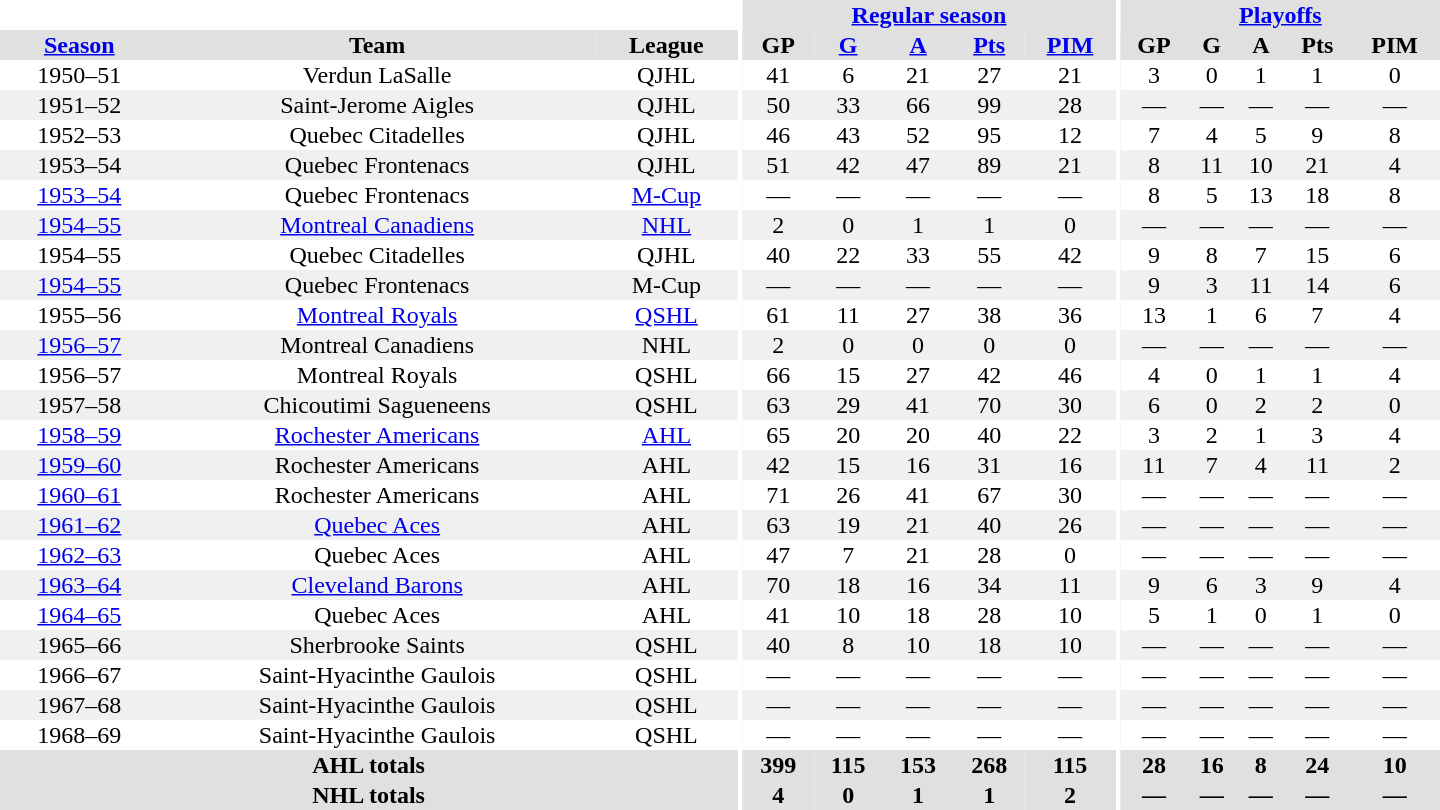<table border="0" cellpadding="1" cellspacing="0" style="text-align:center; width:60em">
<tr bgcolor="#e0e0e0">
<th colspan="3" bgcolor="#ffffff"></th>
<th rowspan="100" bgcolor="#ffffff"></th>
<th colspan="5"><a href='#'>Regular season</a></th>
<th rowspan="100" bgcolor="#ffffff"></th>
<th colspan="5"><a href='#'>Playoffs</a></th>
</tr>
<tr bgcolor="#e0e0e0">
<th><a href='#'>Season</a></th>
<th>Team</th>
<th>League</th>
<th>GP</th>
<th><a href='#'>G</a></th>
<th><a href='#'>A</a></th>
<th><a href='#'>Pts</a></th>
<th><a href='#'>PIM</a></th>
<th>GP</th>
<th>G</th>
<th>A</th>
<th>Pts</th>
<th>PIM</th>
</tr>
<tr>
<td>1950–51</td>
<td>Verdun LaSalle</td>
<td>QJHL</td>
<td>41</td>
<td>6</td>
<td>21</td>
<td>27</td>
<td>21</td>
<td>3</td>
<td>0</td>
<td>1</td>
<td>1</td>
<td>0</td>
</tr>
<tr bgcolor="#f0f0f0">
<td>1951–52</td>
<td>Saint-Jerome Aigles</td>
<td>QJHL</td>
<td>50</td>
<td>33</td>
<td>66</td>
<td>99</td>
<td>28</td>
<td>—</td>
<td>—</td>
<td>—</td>
<td>—</td>
<td>—</td>
</tr>
<tr>
<td>1952–53</td>
<td>Quebec Citadelles</td>
<td>QJHL</td>
<td>46</td>
<td>43</td>
<td>52</td>
<td>95</td>
<td>12</td>
<td>7</td>
<td>4</td>
<td>5</td>
<td>9</td>
<td>8</td>
</tr>
<tr bgcolor="#f0f0f0">
<td>1953–54</td>
<td>Quebec Frontenacs</td>
<td>QJHL</td>
<td>51</td>
<td>42</td>
<td>47</td>
<td>89</td>
<td>21</td>
<td>8</td>
<td>11</td>
<td>10</td>
<td>21</td>
<td>4</td>
</tr>
<tr>
<td><a href='#'>1953–54</a></td>
<td>Quebec Frontenacs</td>
<td><a href='#'>M-Cup</a></td>
<td>—</td>
<td>—</td>
<td>—</td>
<td>—</td>
<td>—</td>
<td>8</td>
<td>5</td>
<td>13</td>
<td>18</td>
<td>8</td>
</tr>
<tr bgcolor="#f0f0f0">
<td><a href='#'>1954–55</a></td>
<td><a href='#'>Montreal Canadiens</a></td>
<td><a href='#'>NHL</a></td>
<td>2</td>
<td>0</td>
<td>1</td>
<td>1</td>
<td>0</td>
<td>—</td>
<td>—</td>
<td>—</td>
<td>—</td>
<td>—</td>
</tr>
<tr>
<td>1954–55</td>
<td>Quebec Citadelles</td>
<td>QJHL</td>
<td>40</td>
<td>22</td>
<td>33</td>
<td>55</td>
<td>42</td>
<td>9</td>
<td>8</td>
<td>7</td>
<td>15</td>
<td>6</td>
</tr>
<tr bgcolor="#f0f0f0">
<td><a href='#'>1954–55</a></td>
<td>Quebec Frontenacs</td>
<td>M-Cup</td>
<td>—</td>
<td>—</td>
<td>—</td>
<td>—</td>
<td>—</td>
<td>9</td>
<td>3</td>
<td>11</td>
<td>14</td>
<td>6</td>
</tr>
<tr>
<td>1955–56</td>
<td><a href='#'>Montreal Royals</a></td>
<td><a href='#'>QSHL</a></td>
<td>61</td>
<td>11</td>
<td>27</td>
<td>38</td>
<td>36</td>
<td>13</td>
<td>1</td>
<td>6</td>
<td>7</td>
<td>4</td>
</tr>
<tr bgcolor="#f0f0f0">
<td><a href='#'>1956–57</a></td>
<td>Montreal Canadiens</td>
<td>NHL</td>
<td>2</td>
<td>0</td>
<td>0</td>
<td>0</td>
<td>0</td>
<td>—</td>
<td>—</td>
<td>—</td>
<td>—</td>
<td>—</td>
</tr>
<tr>
<td>1956–57</td>
<td>Montreal Royals</td>
<td>QSHL</td>
<td>66</td>
<td>15</td>
<td>27</td>
<td>42</td>
<td>46</td>
<td>4</td>
<td>0</td>
<td>1</td>
<td>1</td>
<td>4</td>
</tr>
<tr bgcolor="#f0f0f0">
<td>1957–58</td>
<td>Chicoutimi Sagueneens</td>
<td>QSHL</td>
<td>63</td>
<td>29</td>
<td>41</td>
<td>70</td>
<td>30</td>
<td>6</td>
<td>0</td>
<td>2</td>
<td>2</td>
<td>0</td>
</tr>
<tr>
<td><a href='#'>1958–59</a></td>
<td><a href='#'>Rochester Americans</a></td>
<td><a href='#'>AHL</a></td>
<td>65</td>
<td>20</td>
<td>20</td>
<td>40</td>
<td>22</td>
<td>3</td>
<td>2</td>
<td>1</td>
<td>3</td>
<td>4</td>
</tr>
<tr bgcolor="#f0f0f0">
<td><a href='#'>1959–60</a></td>
<td>Rochester Americans</td>
<td>AHL</td>
<td>42</td>
<td>15</td>
<td>16</td>
<td>31</td>
<td>16</td>
<td>11</td>
<td>7</td>
<td>4</td>
<td>11</td>
<td>2</td>
</tr>
<tr>
<td><a href='#'>1960–61</a></td>
<td>Rochester Americans</td>
<td>AHL</td>
<td>71</td>
<td>26</td>
<td>41</td>
<td>67</td>
<td>30</td>
<td>—</td>
<td>—</td>
<td>—</td>
<td>—</td>
<td>—</td>
</tr>
<tr bgcolor="#f0f0f0">
<td><a href='#'>1961–62</a></td>
<td><a href='#'>Quebec Aces</a></td>
<td>AHL</td>
<td>63</td>
<td>19</td>
<td>21</td>
<td>40</td>
<td>26</td>
<td>—</td>
<td>—</td>
<td>—</td>
<td>—</td>
<td>—</td>
</tr>
<tr>
<td><a href='#'>1962–63</a></td>
<td>Quebec Aces</td>
<td>AHL</td>
<td>47</td>
<td>7</td>
<td>21</td>
<td>28</td>
<td>0</td>
<td>—</td>
<td>—</td>
<td>—</td>
<td>—</td>
<td>—</td>
</tr>
<tr bgcolor="#f0f0f0">
<td><a href='#'>1963–64</a></td>
<td><a href='#'>Cleveland Barons</a></td>
<td>AHL</td>
<td>70</td>
<td>18</td>
<td>16</td>
<td>34</td>
<td>11</td>
<td>9</td>
<td>6</td>
<td>3</td>
<td>9</td>
<td>4</td>
</tr>
<tr>
<td><a href='#'>1964–65</a></td>
<td>Quebec Aces</td>
<td>AHL</td>
<td>41</td>
<td>10</td>
<td>18</td>
<td>28</td>
<td>10</td>
<td>5</td>
<td>1</td>
<td>0</td>
<td>1</td>
<td>0</td>
</tr>
<tr bgcolor="#f0f0f0">
<td>1965–66</td>
<td>Sherbrooke Saints</td>
<td>QSHL</td>
<td>40</td>
<td>8</td>
<td>10</td>
<td>18</td>
<td>10</td>
<td>—</td>
<td>—</td>
<td>—</td>
<td>—</td>
<td>—</td>
</tr>
<tr>
<td>1966–67</td>
<td>Saint-Hyacinthe Gaulois</td>
<td>QSHL</td>
<td>—</td>
<td>—</td>
<td>—</td>
<td>—</td>
<td>—</td>
<td>—</td>
<td>—</td>
<td>—</td>
<td>—</td>
<td>—</td>
</tr>
<tr bgcolor="#f0f0f0">
<td>1967–68</td>
<td>Saint-Hyacinthe Gaulois</td>
<td>QSHL</td>
<td>—</td>
<td>—</td>
<td>—</td>
<td>—</td>
<td>—</td>
<td>—</td>
<td>—</td>
<td>—</td>
<td>—</td>
<td>—</td>
</tr>
<tr>
<td>1968–69</td>
<td>Saint-Hyacinthe Gaulois</td>
<td>QSHL</td>
<td>—</td>
<td>—</td>
<td>—</td>
<td>—</td>
<td>—</td>
<td>—</td>
<td>—</td>
<td>—</td>
<td>—</td>
<td>—</td>
</tr>
<tr bgcolor="#e0e0e0">
<th colspan="3">AHL totals</th>
<th>399</th>
<th>115</th>
<th>153</th>
<th>268</th>
<th>115</th>
<th>28</th>
<th>16</th>
<th>8</th>
<th>24</th>
<th>10</th>
</tr>
<tr bgcolor="#e0e0e0">
<th colspan="3">NHL totals</th>
<th>4</th>
<th>0</th>
<th>1</th>
<th>1</th>
<th>2</th>
<th>—</th>
<th>—</th>
<th>—</th>
<th>—</th>
<th>—</th>
</tr>
</table>
